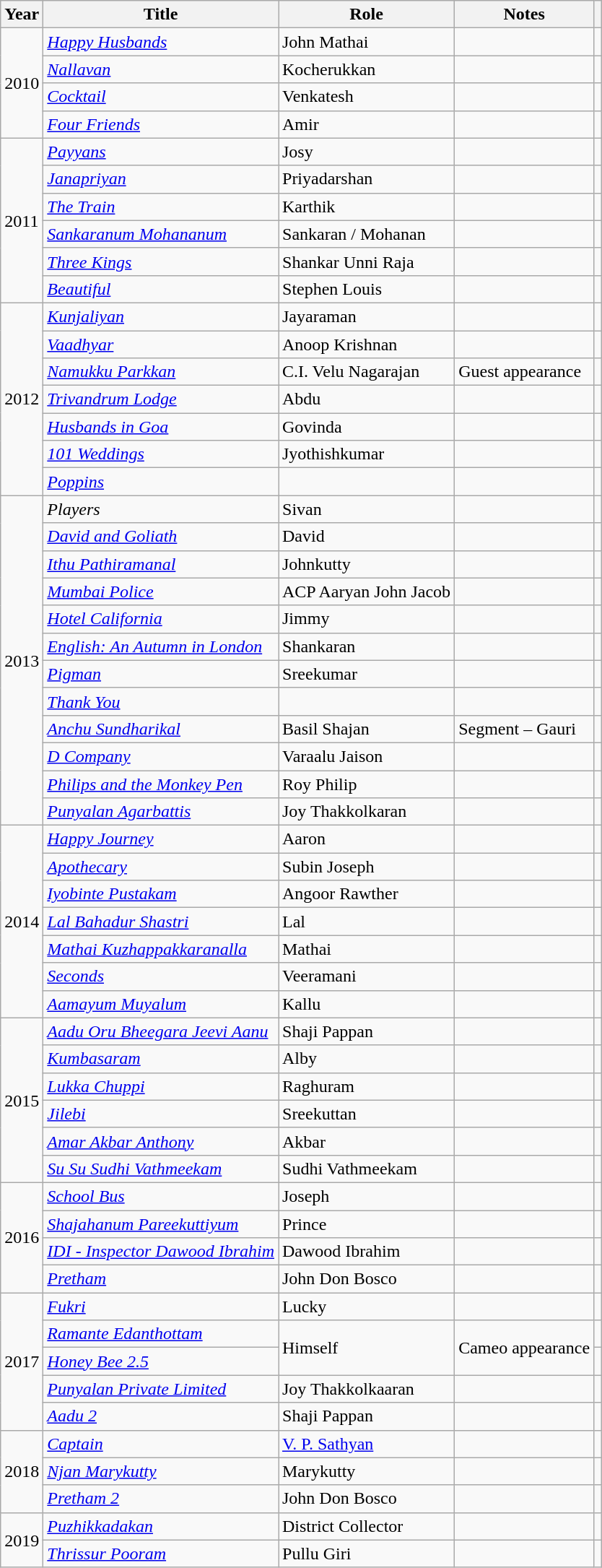<table class="wikitable sortable">
<tr>
<th scope="col">Year</th>
<th scope="col">Title</th>
<th scope="col">Role</th>
<th scope="col" class="unsortable">Notes</th>
<th scope="col" class="unsortable"></th>
</tr>
<tr>
<td rowspan="4">2010</td>
<td><em><a href='#'>Happy Husbands</a></em></td>
<td>John Mathai</td>
<td></td>
<td></td>
</tr>
<tr>
<td><em><a href='#'>Nallavan</a></em></td>
<td>Kocherukkan</td>
<td></td>
<td></td>
</tr>
<tr>
<td><em><a href='#'>Cocktail</a></em></td>
<td>Venkatesh</td>
<td></td>
<td></td>
</tr>
<tr>
<td><em><a href='#'>Four Friends</a></em></td>
<td>Amir</td>
<td></td>
<td></td>
</tr>
<tr>
<td rowspan="6">2011</td>
<td><em><a href='#'>Payyans</a></em></td>
<td>Josy</td>
<td></td>
<td></td>
</tr>
<tr>
<td><em><a href='#'>Janapriyan</a></em></td>
<td>Priyadarshan</td>
<td></td>
<td></td>
</tr>
<tr>
<td><em><a href='#'>The Train</a></em></td>
<td>Karthik</td>
<td></td>
<td></td>
</tr>
<tr>
<td><em><a href='#'>Sankaranum Mohananum</a></em></td>
<td>Sankaran / Mohanan</td>
<td></td>
<td></td>
</tr>
<tr>
<td><em><a href='#'>Three Kings</a></em></td>
<td>Shankar Unni Raja</td>
<td></td>
<td></td>
</tr>
<tr>
<td><em><a href='#'>Beautiful</a></em></td>
<td>Stephen Louis</td>
<td></td>
<td></td>
</tr>
<tr>
<td rowspan="7">2012</td>
<td><em><a href='#'>Kunjaliyan</a></em></td>
<td>Jayaraman</td>
<td></td>
<td></td>
</tr>
<tr>
<td><em><a href='#'>Vaadhyar</a></em></td>
<td>Anoop Krishnan</td>
<td></td>
<td></td>
</tr>
<tr>
<td><em><a href='#'>Namukku Parkkan</a></em></td>
<td>C.I. Velu Nagarajan</td>
<td>Guest appearance</td>
<td></td>
</tr>
<tr>
<td><em><a href='#'>Trivandrum Lodge</a></em></td>
<td>Abdu</td>
<td></td>
<td></td>
</tr>
<tr>
<td><em><a href='#'>Husbands in Goa</a></em></td>
<td>Govinda</td>
<td></td>
<td></td>
</tr>
<tr>
<td><em><a href='#'>101 Weddings</a></em></td>
<td>Jyothishkumar</td>
<td></td>
<td></td>
</tr>
<tr>
<td><em><a href='#'>Poppins</a></em></td>
<td></td>
<td></td>
<td></td>
</tr>
<tr>
<td rowspan="12">2013</td>
<td><em>Players</em></td>
<td>Sivan</td>
<td></td>
<td></td>
</tr>
<tr>
<td><em><a href='#'>David and Goliath</a></em></td>
<td>David</td>
<td></td>
<td></td>
</tr>
<tr>
<td><em><a href='#'>Ithu Pathiramanal</a></em></td>
<td>Johnkutty</td>
<td></td>
<td></td>
</tr>
<tr>
<td><em><a href='#'>Mumbai Police</a></em></td>
<td>ACP Aaryan John Jacob</td>
<td></td>
<td></td>
</tr>
<tr>
<td><em><a href='#'>Hotel California</a></em></td>
<td>Jimmy</td>
<td></td>
<td></td>
</tr>
<tr>
<td><em><a href='#'>English: An Autumn in London</a></em></td>
<td>Shankaran</td>
<td></td>
<td></td>
</tr>
<tr>
<td><em><a href='#'>Pigman</a></em></td>
<td>Sreekumar</td>
<td></td>
<td></td>
</tr>
<tr>
<td><em><a href='#'>Thank You</a></em></td>
<td></td>
<td></td>
<td></td>
</tr>
<tr>
<td><em><a href='#'>Anchu Sundharikal</a></em></td>
<td>Basil Shajan</td>
<td>Segment – Gauri</td>
<td></td>
</tr>
<tr>
<td><em><a href='#'>D Company</a></em></td>
<td>Varaalu Jaison</td>
<td></td>
<td></td>
</tr>
<tr>
<td><em><a href='#'>Philips and the Monkey Pen</a></em></td>
<td>Roy Philip</td>
<td></td>
<td></td>
</tr>
<tr>
<td><em><a href='#'>Punyalan Agarbattis</a></em></td>
<td>Joy Thakkolkaran</td>
<td></td>
<td></td>
</tr>
<tr>
<td rowspan="7">2014</td>
<td><em><a href='#'>Happy Journey</a></em></td>
<td>Aaron</td>
<td></td>
<td></td>
</tr>
<tr>
<td><em><a href='#'>Apothecary</a></em></td>
<td>Subin Joseph</td>
<td></td>
<td></td>
</tr>
<tr>
<td><em><a href='#'>Iyobinte Pustakam</a></em></td>
<td>Angoor Rawther</td>
<td></td>
<td></td>
</tr>
<tr>
<td><em><a href='#'>Lal Bahadur Shastri</a></em></td>
<td>Lal</td>
<td></td>
<td></td>
</tr>
<tr>
<td><em><a href='#'>Mathai Kuzhappakkaranalla</a></em></td>
<td>Mathai</td>
<td></td>
<td></td>
</tr>
<tr>
<td><em><a href='#'>Seconds</a></em></td>
<td>Veeramani</td>
<td></td>
<td></td>
</tr>
<tr>
<td><em><a href='#'>Aamayum Muyalum</a></em></td>
<td>Kallu</td>
<td></td>
<td></td>
</tr>
<tr>
<td rowspan="6">2015</td>
<td><em><a href='#'>Aadu Oru Bheegara Jeevi Aanu</a></em></td>
<td>Shaji Pappan</td>
<td></td>
<td></td>
</tr>
<tr>
<td><em><a href='#'>Kumbasaram</a></em></td>
<td>Alby</td>
<td></td>
<td></td>
</tr>
<tr>
<td><em><a href='#'>Lukka Chuppi</a></em></td>
<td>Raghuram</td>
<td></td>
<td></td>
</tr>
<tr>
<td><em><a href='#'>Jilebi</a></em></td>
<td>Sreekuttan</td>
<td></td>
<td></td>
</tr>
<tr>
<td><em><a href='#'>Amar Akbar Anthony</a></em></td>
<td>Akbar</td>
<td></td>
<td></td>
</tr>
<tr>
<td><em><a href='#'>Su Su Sudhi Vathmeekam</a></em></td>
<td>Sudhi Vathmeekam</td>
<td></td>
<td></td>
</tr>
<tr>
<td rowspan="4">2016</td>
<td><em><a href='#'>School Bus</a> </em></td>
<td>Joseph</td>
<td></td>
<td></td>
</tr>
<tr>
<td><em><a href='#'>Shajahanum Pareekuttiyum</a> </em></td>
<td>Prince</td>
<td></td>
<td></td>
</tr>
<tr>
<td><em><a href='#'>IDI - Inspector Dawood Ibrahim</a></em></td>
<td>Dawood Ibrahim</td>
<td></td>
<td></td>
</tr>
<tr>
<td><em> <a href='#'>Pretham</a></em></td>
<td>John Don Bosco</td>
<td></td>
<td></td>
</tr>
<tr>
<td rowspan="5">2017</td>
<td><em><a href='#'>Fukri</a></em></td>
<td>Lucky</td>
<td></td>
<td></td>
</tr>
<tr>
<td><em><a href='#'>Ramante Edanthottam</a></em></td>
<td rowspan="2">Himself</td>
<td rowspan="2">Cameo appearance</td>
<td></td>
</tr>
<tr>
<td><em><a href='#'>Honey Bee 2.5</a></em></td>
<td></td>
</tr>
<tr>
<td><em><a href='#'>Punyalan Private Limited</a></em></td>
<td>Joy Thakkolkaaran</td>
<td></td>
<td></td>
</tr>
<tr>
<td><em><a href='#'>Aadu 2</a></em></td>
<td>Shaji Pappan</td>
<td></td>
<td></td>
</tr>
<tr>
<td rowspan="3">2018</td>
<td><em><a href='#'>Captain</a></em></td>
<td><a href='#'>V. P. Sathyan</a></td>
<td></td>
<td></td>
</tr>
<tr>
<td><em><a href='#'>Njan Marykutty</a> </em></td>
<td>Marykutty</td>
<td></td>
<td></td>
</tr>
<tr>
<td><em><a href='#'>Pretham 2</a> </em></td>
<td>John Don Bosco</td>
<td></td>
<td></td>
</tr>
<tr>
<td rowspan="2">2019</td>
<td><em><a href='#'>Puzhikkadakan</a></em></td>
<td>District Collector</td>
<td></td>
<td></td>
</tr>
<tr>
<td><em><a href='#'>Thrissur Pooram</a></em></td>
<td>Pullu Giri</td>
<td></td>
<td></td>
</tr>
</table>
